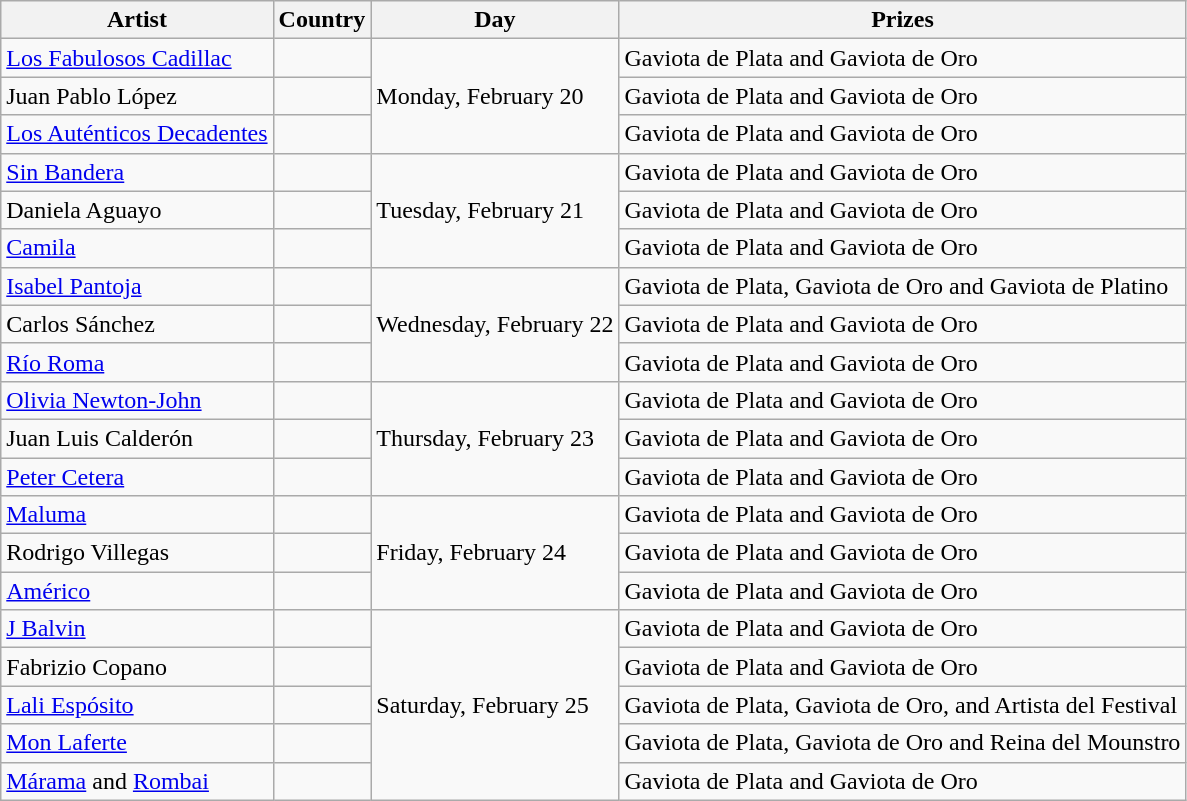<table class="wikitable">
<tr>
<th>Artist</th>
<th>Country</th>
<th>Day</th>
<th>Prizes</th>
</tr>
<tr>
<td><a href='#'>Los Fabulosos Cadillac</a></td>
<td></td>
<td rowspan="3">Monday, February 20</td>
<td>Gaviota de Plata and Gaviota de Oro</td>
</tr>
<tr>
<td>Juan Pablo López</td>
<td></td>
<td>Gaviota de Plata and Gaviota de Oro</td>
</tr>
<tr>
<td><a href='#'>Los Auténticos Decadentes</a></td>
<td></td>
<td>Gaviota de Plata and Gaviota de Oro</td>
</tr>
<tr>
<td><a href='#'>Sin Bandera</a></td>
<td></td>
<td rowspan="3">Tuesday, February 21</td>
<td>Gaviota de Plata and Gaviota de Oro</td>
</tr>
<tr>
<td>Daniela Aguayo</td>
<td></td>
<td>Gaviota de Plata and Gaviota de Oro</td>
</tr>
<tr>
<td><a href='#'>Camila</a></td>
<td></td>
<td>Gaviota de Plata and Gaviota de Oro</td>
</tr>
<tr>
<td><a href='#'>Isabel Pantoja</a></td>
<td></td>
<td rowspan="3">Wednesday, February 22</td>
<td>Gaviota de Plata, Gaviota de Oro and Gaviota de Platino</td>
</tr>
<tr>
<td>Carlos Sánchez</td>
<td></td>
<td>Gaviota de Plata and Gaviota de Oro</td>
</tr>
<tr>
<td><a href='#'>Río Roma</a></td>
<td></td>
<td>Gaviota de Plata and Gaviota de Oro</td>
</tr>
<tr>
<td><a href='#'>Olivia Newton-John</a></td>
<td> </td>
<td rowspan="3">Thursday, February 23</td>
<td>Gaviota de Plata and Gaviota de Oro</td>
</tr>
<tr>
<td>Juan Luis Calderón</td>
<td></td>
<td>Gaviota de Plata and Gaviota de Oro</td>
</tr>
<tr>
<td><a href='#'>Peter Cetera</a></td>
<td></td>
<td>Gaviota de Plata and Gaviota de Oro</td>
</tr>
<tr>
<td><a href='#'>Maluma</a></td>
<td></td>
<td rowspan="3">Friday, February 24</td>
<td>Gaviota de Plata and Gaviota de Oro</td>
</tr>
<tr>
<td>Rodrigo Villegas</td>
<td></td>
<td>Gaviota de Plata and Gaviota de Oro</td>
</tr>
<tr>
<td><a href='#'>Américo</a></td>
<td></td>
<td>Gaviota de Plata and Gaviota de Oro</td>
</tr>
<tr>
<td><a href='#'>J Balvin</a></td>
<td></td>
<td rowspan="5">Saturday, February 25</td>
<td>Gaviota de Plata and Gaviota de Oro</td>
</tr>
<tr>
<td>Fabrizio Copano</td>
<td></td>
<td>Gaviota de Plata and Gaviota de Oro</td>
</tr>
<tr>
<td><a href='#'>Lali Espósito</a></td>
<td></td>
<td>Gaviota de Plata, Gaviota de Oro, and Artista del Festival</td>
</tr>
<tr>
<td><a href='#'>Mon Laferte</a></td>
<td></td>
<td>Gaviota de Plata, Gaviota de Oro and Reina del Mounstro</td>
</tr>
<tr>
<td><a href='#'>Márama</a> and <a href='#'>Rombai</a></td>
<td></td>
<td>Gaviota de Plata and Gaviota de Oro</td>
</tr>
</table>
